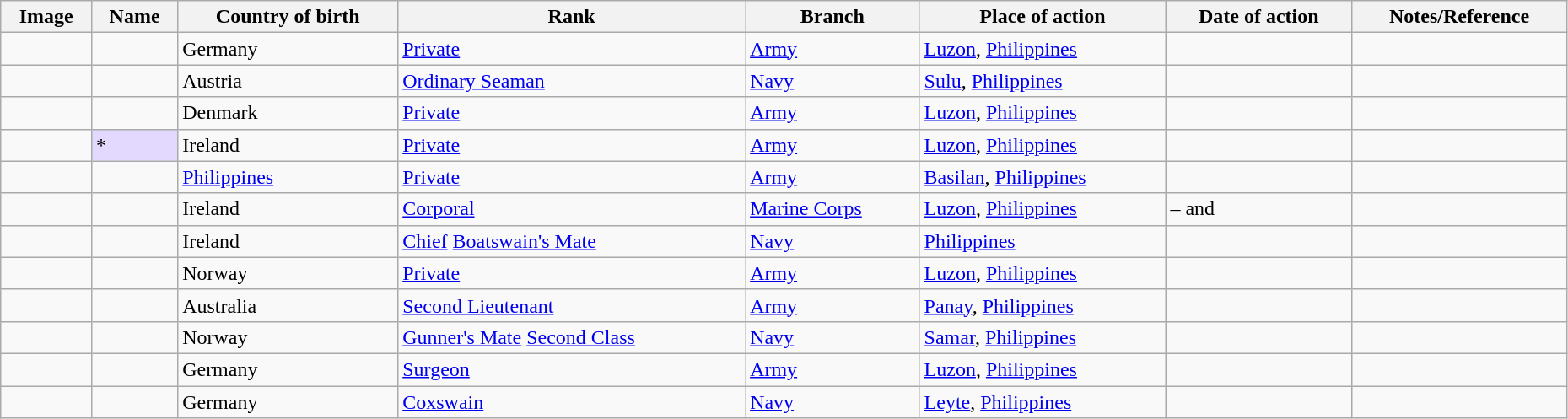<table class="wikitable sortable" style="width:98%;">
<tr>
<th class="unsortable">Image</th>
<th>Name</th>
<th>Country of birth</th>
<th>Rank</th>
<th>Branch</th>
<th>Place of action</th>
<th>Date of action</th>
<th class="unsortable">Notes/Reference</th>
</tr>
<tr>
<td></td>
<td></td>
<td>Germany</td>
<td><a href='#'>Private</a></td>
<td><a href='#'>Army</a></td>
<td><a href='#'>Luzon</a>, <a href='#'>Philippines</a></td>
<td></td>
<td></td>
</tr>
<tr>
<td></td>
<td></td>
<td>Austria</td>
<td><a href='#'>Ordinary Seaman</a></td>
<td><a href='#'>Navy</a></td>
<td><a href='#'>Sulu</a>, <a href='#'>Philippines</a></td>
<td></td>
<td></td>
</tr>
<tr>
<td></td>
<td></td>
<td>Denmark</td>
<td><a href='#'>Private</a></td>
<td><a href='#'>Army</a></td>
<td><a href='#'>Luzon</a>, <a href='#'>Philippines</a></td>
<td></td>
<td></td>
</tr>
<tr>
<td></td>
<td style="background:#e3d9ff;">*</td>
<td>Ireland</td>
<td><a href='#'>Private</a></td>
<td><a href='#'>Army</a></td>
<td><a href='#'>Luzon</a>, <a href='#'>Philippines</a></td>
<td></td>
<td></td>
</tr>
<tr>
<td></td>
<td></td>
<td><a href='#'>Philippines</a></td>
<td><a href='#'>Private</a></td>
<td><a href='#'>Army</a></td>
<td><a href='#'>Basilan</a>, <a href='#'>Philippines</a></td>
<td></td>
<td></td>
</tr>
<tr>
<td></td>
<td></td>
<td>Ireland</td>
<td><a href='#'>Corporal</a></td>
<td><a href='#'>Marine Corps</a></td>
<td><a href='#'>Luzon</a>, <a href='#'>Philippines</a></td>
<td> –  and </td>
<td></td>
</tr>
<tr>
<td></td>
<td></td>
<td>Ireland</td>
<td><a href='#'>Chief</a> <a href='#'>Boatswain's Mate</a></td>
<td><a href='#'>Navy</a></td>
<td><a href='#'>Philippines</a></td>
<td></td>
<td></td>
</tr>
<tr>
<td></td>
<td></td>
<td>Norway</td>
<td><a href='#'>Private</a></td>
<td><a href='#'>Army</a></td>
<td><a href='#'>Luzon</a>, <a href='#'>Philippines</a></td>
<td></td>
<td></td>
</tr>
<tr>
<td></td>
<td></td>
<td>Australia</td>
<td><a href='#'>Second Lieutenant</a></td>
<td><a href='#'>Army</a></td>
<td><a href='#'>Panay</a>, <a href='#'>Philippines</a></td>
<td></td>
<td></td>
</tr>
<tr>
<td></td>
<td></td>
<td>Norway</td>
<td><a href='#'>Gunner's Mate</a> <a href='#'>Second Class</a></td>
<td><a href='#'>Navy</a></td>
<td><a href='#'>Samar</a>, <a href='#'>Philippines</a></td>
<td></td>
<td></td>
</tr>
<tr>
<td></td>
<td></td>
<td>Germany</td>
<td><a href='#'>Surgeon</a></td>
<td><a href='#'>Army</a></td>
<td><a href='#'>Luzon</a>, <a href='#'>Philippines</a></td>
<td></td>
<td></td>
</tr>
<tr>
<td></td>
<td></td>
<td>Germany</td>
<td><a href='#'>Coxswain</a></td>
<td><a href='#'>Navy</a></td>
<td><a href='#'>Leyte</a>, <a href='#'>Philippines</a></td>
<td></td>
<td></td>
</tr>
</table>
